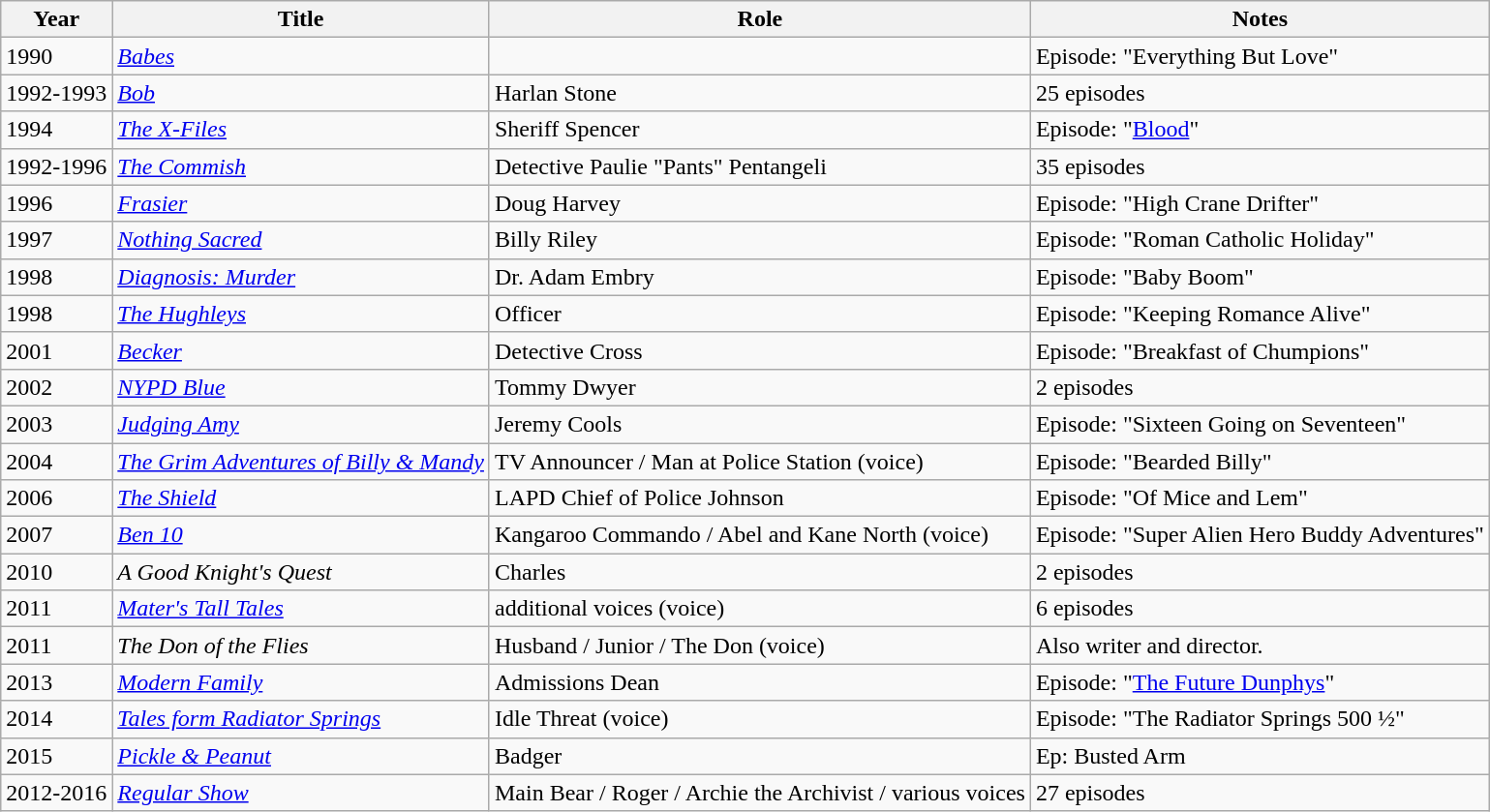<table class="wikitable sortable">
<tr>
<th>Year</th>
<th>Title</th>
<th>Role</th>
<th>Notes</th>
</tr>
<tr>
<td>1990</td>
<td><em><a href='#'>Babes</a></em></td>
<td></td>
<td>Episode: "Everything But Love"</td>
</tr>
<tr>
<td>1992-1993</td>
<td><em><a href='#'>Bob</a></em></td>
<td>Harlan Stone</td>
<td>25 episodes</td>
</tr>
<tr>
<td>1994</td>
<td><em><a href='#'>The X-Files</a></em></td>
<td>Sheriff Spencer</td>
<td>Episode: "<a href='#'>Blood</a>"</td>
</tr>
<tr>
<td>1992-1996</td>
<td><em><a href='#'>The Commish</a></em></td>
<td>Detective Paulie "Pants" Pentangeli</td>
<td>35 episodes</td>
</tr>
<tr>
<td>1996</td>
<td><em><a href='#'>Frasier</a></em></td>
<td>Doug Harvey</td>
<td>Episode: "High Crane Drifter"</td>
</tr>
<tr>
<td>1997</td>
<td><em><a href='#'>Nothing Sacred</a></em></td>
<td>Billy Riley</td>
<td>Episode: "Roman Catholic Holiday"</td>
</tr>
<tr>
<td>1998</td>
<td><em><a href='#'>Diagnosis: Murder</a></em></td>
<td>Dr. Adam Embry</td>
<td>Episode: "Baby Boom"</td>
</tr>
<tr>
<td>1998</td>
<td><em><a href='#'>The Hughleys</a></em></td>
<td>Officer</td>
<td>Episode: "Keeping Romance Alive"</td>
</tr>
<tr>
<td>2001</td>
<td><em><a href='#'>Becker</a></em></td>
<td>Detective Cross</td>
<td>Episode: "Breakfast of Chumpions"</td>
</tr>
<tr>
<td>2002</td>
<td><em><a href='#'>NYPD Blue</a></em></td>
<td>Tommy Dwyer</td>
<td>2 episodes</td>
</tr>
<tr>
<td>2003</td>
<td><em><a href='#'>Judging Amy</a></em></td>
<td>Jeremy Cools</td>
<td>Episode: "Sixteen Going on Seventeen"</td>
</tr>
<tr>
<td>2004</td>
<td><em><a href='#'>The Grim Adventures of Billy & Mandy</a></em></td>
<td>TV Announcer / Man at Police Station (voice)</td>
<td>Episode: "Bearded Billy"</td>
</tr>
<tr>
<td>2006</td>
<td><em><a href='#'>The Shield</a></em></td>
<td>LAPD Chief of Police Johnson</td>
<td>Episode: "Of Mice and Lem"</td>
</tr>
<tr>
<td>2007</td>
<td><em><a href='#'>Ben 10</a></em></td>
<td>Kangaroo Commando / Abel and Kane North (voice)</td>
<td>Episode: "Super Alien Hero Buddy Adventures"</td>
</tr>
<tr>
<td>2010</td>
<td><em>A Good Knight's Quest</em></td>
<td>Charles</td>
<td>2 episodes</td>
</tr>
<tr>
<td>2011</td>
<td><em><a href='#'>Mater's Tall Tales</a></em></td>
<td>additional voices (voice)</td>
<td>6 episodes</td>
</tr>
<tr>
<td>2011</td>
<td><em>The Don of the Flies</em></td>
<td>Husband / Junior / The Don (voice)</td>
<td>Also writer and director.</td>
</tr>
<tr>
<td>2013</td>
<td><em><a href='#'>Modern Family</a></em></td>
<td>Admissions Dean</td>
<td>Episode: "<a href='#'>The Future Dunphys</a>"</td>
</tr>
<tr>
<td>2014</td>
<td><em><a href='#'>Tales form Radiator Springs</a></em></td>
<td>Idle Threat (voice)</td>
<td>Episode: "The Radiator Springs 500 ½"</td>
</tr>
<tr>
<td>2015</td>
<td><em><a href='#'>Pickle & Peanut</a></em></td>
<td>Badger</td>
<td>Ep: Busted Arm</td>
</tr>
<tr>
<td>2012-2016</td>
<td><em><a href='#'>Regular Show</a></em></td>
<td>Main Bear / Roger / Archie the Archivist / various voices</td>
<td>27 episodes</td>
</tr>
</table>
